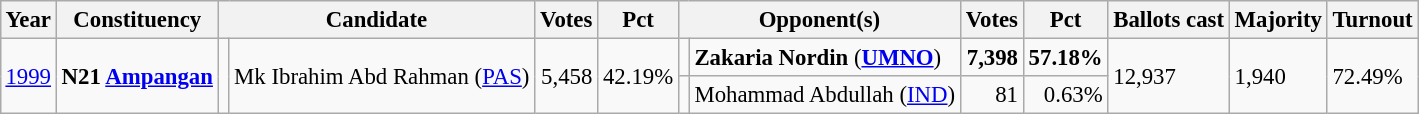<table class="wikitable" style="margin:0.5em ; font-size:95%">
<tr>
<th>Year</th>
<th>Constituency</th>
<th colspan=2>Candidate</th>
<th>Votes</th>
<th>Pct</th>
<th colspan=2>Opponent(s)</th>
<th>Votes</th>
<th>Pct</th>
<th>Ballots cast</th>
<th>Majority</th>
<th>Turnout</th>
</tr>
<tr>
<td rowspan=2><a href='#'>1999</a></td>
<td rowspan=2><strong>N21 <a href='#'>Ampangan</a></strong></td>
<td rowspan=2 ></td>
<td rowspan=2>Mk Ibrahim Abd Rahman (<a href='#'>PAS</a>)</td>
<td rowspan=2 align=right>5,458</td>
<td rowspan=2>42.19%</td>
<td></td>
<td><strong>Zakaria Nordin</strong> (<a href='#'><strong>UMNO</strong></a>)</td>
<td align=right><strong>7,398</strong></td>
<td><strong>57.18%</strong></td>
<td rowspan=2>12,937</td>
<td rowspan=2>1,940</td>
<td rowspan=2>72.49%</td>
</tr>
<tr>
<td></td>
<td>Mohammad Abdullah (<a href='#'>IND</a>)</td>
<td align=right>81</td>
<td align=right>0.63%</td>
</tr>
</table>
